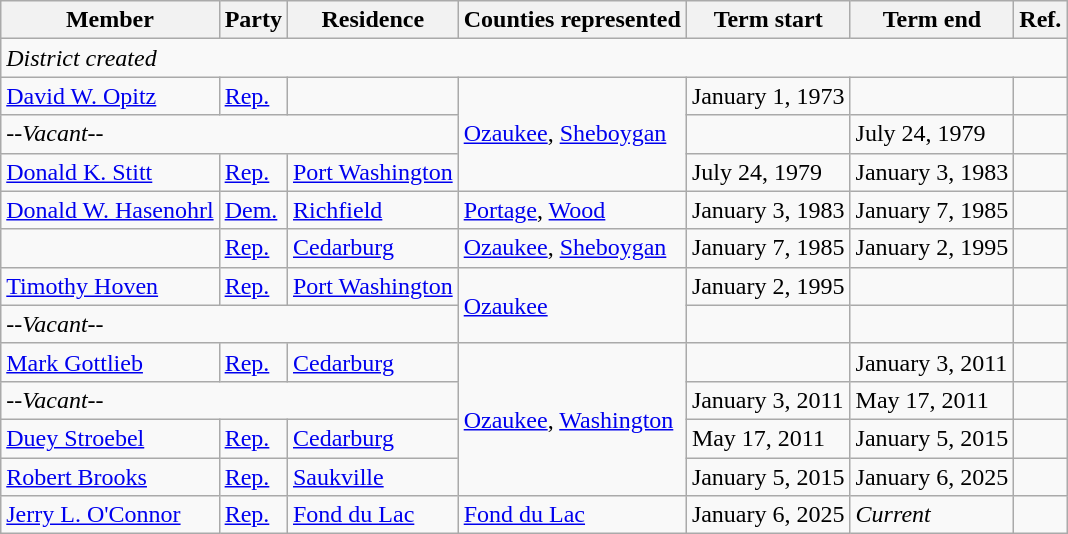<table class="wikitable">
<tr>
<th>Member</th>
<th>Party</th>
<th>Residence</th>
<th>Counties represented</th>
<th>Term start</th>
<th>Term end</th>
<th>Ref.</th>
</tr>
<tr>
<td colspan="7"><em>District created</em></td>
</tr>
<tr>
<td><a href='#'>David W. Opitz</a></td>
<td><a href='#'>Rep.</a></td>
<td></td>
<td rowspan="3"><a href='#'>Ozaukee</a>, <a href='#'>Sheboygan</a></td>
<td>January 1, 1973</td>
<td></td>
<td></td>
</tr>
<tr>
<td colspan="3"><em>--Vacant--</em></td>
<td></td>
<td>July 24, 1979</td>
</tr>
<tr>
<td><a href='#'>Donald K. Stitt</a></td>
<td><a href='#'>Rep.</a></td>
<td><a href='#'>Port Washington</a></td>
<td>July 24, 1979</td>
<td>January 3, 1983</td>
<td></td>
</tr>
<tr>
<td><a href='#'>Donald W. Hasenohrl</a></td>
<td><a href='#'>Dem.</a></td>
<td><a href='#'>Richfield</a></td>
<td><a href='#'>Portage</a>, <a href='#'>Wood</a></td>
<td>January 3, 1983</td>
<td>January 7, 1985</td>
<td></td>
</tr>
<tr>
<td></td>
<td><a href='#'>Rep.</a></td>
<td><a href='#'>Cedarburg</a></td>
<td><a href='#'>Ozaukee</a>, <a href='#'>Sheboygan</a></td>
<td>January 7, 1985</td>
<td>January 2, 1995</td>
<td></td>
</tr>
<tr>
<td><a href='#'>Timothy Hoven</a></td>
<td><a href='#'>Rep.</a></td>
<td><a href='#'>Port Washington</a></td>
<td rowspan="2"><a href='#'>Ozaukee</a></td>
<td>January 2, 1995</td>
<td></td>
<td></td>
</tr>
<tr>
<td colspan="3"><em>--Vacant--</em></td>
<td></td>
<td></td>
</tr>
<tr>
<td><a href='#'>Mark Gottlieb</a></td>
<td><a href='#'>Rep.</a></td>
<td><a href='#'>Cedarburg</a></td>
<td rowspan="4"><a href='#'>Ozaukee</a>, <a href='#'>Washington</a></td>
<td></td>
<td>January 3, 2011</td>
<td></td>
</tr>
<tr>
<td colspan="3"><em>--Vacant--</em></td>
<td>January 3, 2011</td>
<td>May 17, 2011</td>
</tr>
<tr>
<td><a href='#'>Duey Stroebel</a></td>
<td><a href='#'>Rep.</a></td>
<td><a href='#'>Cedarburg</a></td>
<td>May 17, 2011</td>
<td>January 5, 2015</td>
<td></td>
</tr>
<tr>
<td><a href='#'>Robert Brooks</a></td>
<td><a href='#'>Rep.</a></td>
<td><a href='#'>Saukville</a></td>
<td>January 5, 2015</td>
<td>January 6, 2025</td>
<td></td>
</tr>
<tr>
<td><a href='#'>Jerry L. O'Connor</a></td>
<td><a href='#'>Rep.</a></td>
<td><a href='#'>Fond du Lac</a></td>
<td><a href='#'>Fond du Lac</a></td>
<td>January 6, 2025</td>
<td><em>Current</em></td>
<td></td>
</tr>
</table>
